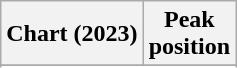<table class="wikitable sortable plainrowheaders" style="text-align:center">
<tr>
<th scope="col">Chart (2023)</th>
<th scope="col">Peak<br>position</th>
</tr>
<tr>
</tr>
<tr>
</tr>
<tr>
</tr>
</table>
